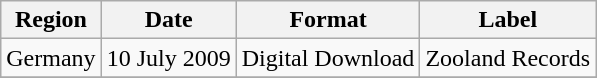<table class=wikitable>
<tr>
<th>Region</th>
<th>Date</th>
<th>Format</th>
<th>Label</th>
</tr>
<tr>
<td>Germany</td>
<td>10 July 2009</td>
<td>Digital Download</td>
<td>Zooland Records</td>
</tr>
<tr>
</tr>
</table>
